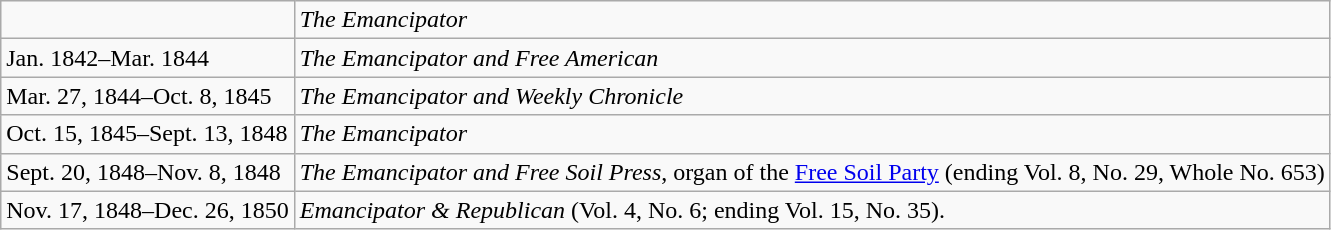<table class="wikitable"; valign="top">
<tr>
<td></td>
<td><em>The Emancipator</em></td>
</tr>
<tr>
<td>Jan. 1842–Mar. 1844</td>
<td><em>The Emancipator and Free American</em></td>
</tr>
<tr>
<td>Mar. 27, 1844–Oct. 8, 1845</td>
<td><em>The Emancipator and Weekly Chronicle</em></td>
</tr>
<tr>
<td>Oct. 15, 1845–Sept. 13, 1848</td>
<td><em>The Emancipator</em></td>
</tr>
<tr>
<td>Sept. 20, 1848–Nov. 8, 1848</td>
<td><em>The Emancipator and Free Soil Press</em>, organ of the <a href='#'>Free Soil Party</a> (ending Vol. 8, No. 29, Whole No. 653)</td>
</tr>
<tr>
<td>Nov. 17, 1848–Dec. 26, 1850</td>
<td><em>Emancipator & Republican</em> (Vol. 4, No. 6; ending Vol. 15, No. 35).</td>
</tr>
</table>
